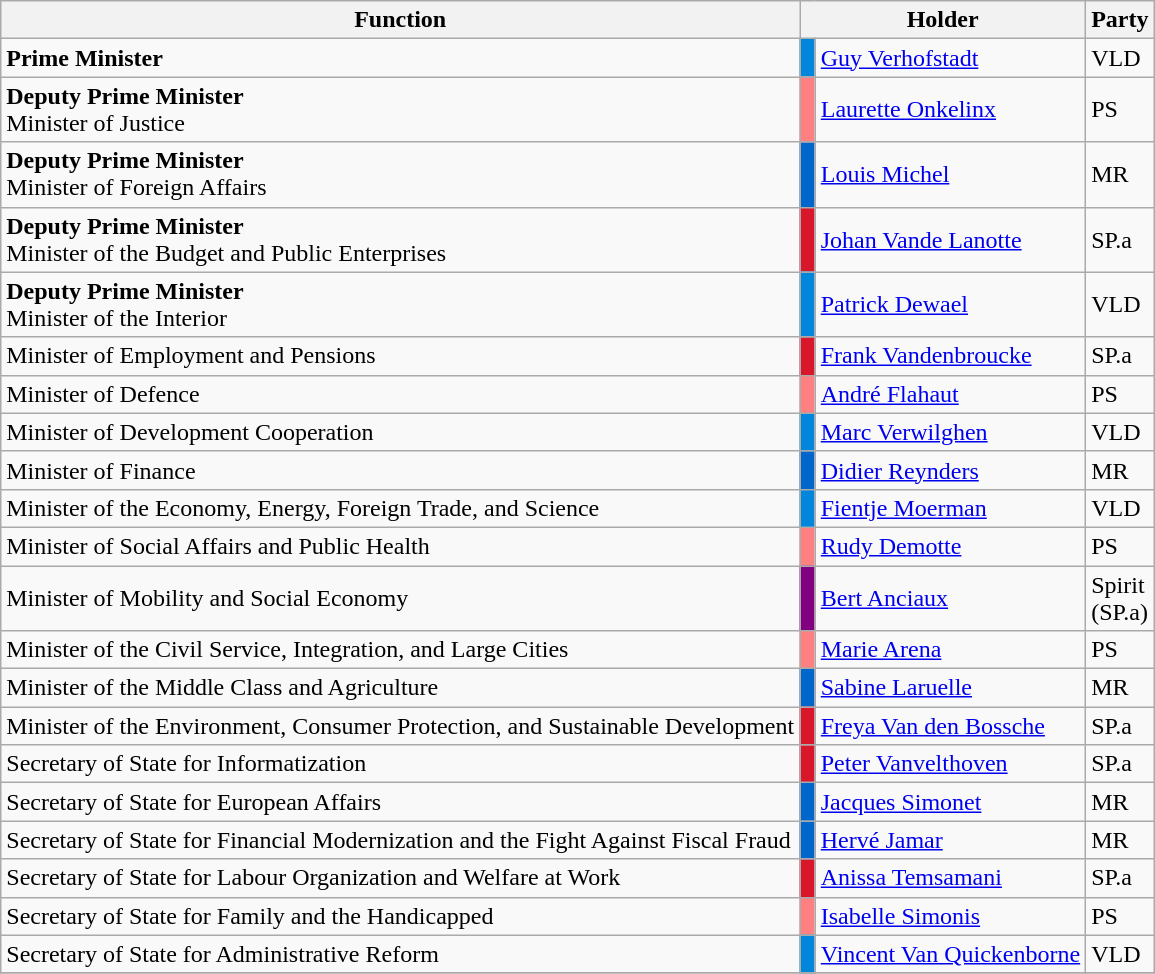<table class="wikitable">
<tr>
<th>Function</th>
<th colspan=2>Holder</th>
<th>Party</th>
</tr>
<tr>
<td><strong>Prime Minister</strong></td>
<td style="width: 3px; background-color: #0087DC;"></td>
<td><a href='#'>Guy Verhofstadt</a></td>
<td>VLD</td>
</tr>
<tr>
<td><strong>Deputy Prime Minister</strong><br>Minister of Justice</td>
<td style="width: 3px; background-color: #FF8080;"></td>
<td><a href='#'>Laurette Onkelinx</a></td>
<td>PS</td>
</tr>
<tr>
<td><strong>Deputy Prime Minister</strong><br>Minister of Foreign Affairs</td>
<td style="width: 3px; background-color: #0066CC;"></td>
<td><a href='#'>Louis Michel</a></td>
<td>MR</td>
</tr>
<tr>
<td><strong>Deputy Prime Minister</strong><br>Minister of the Budget and Public Enterprises</td>
<td style="width: 3px; background-color: #D9172A;"></td>
<td><a href='#'>Johan Vande Lanotte</a></td>
<td>SP.a</td>
</tr>
<tr>
<td><strong>Deputy Prime Minister</strong><br>Minister of the Interior</td>
<td style="width: 3px; background-color: #0087DC;"></td>
<td><a href='#'>Patrick Dewael</a></td>
<td>VLD</td>
</tr>
<tr>
<td>Minister of Employment and Pensions</td>
<td style="width: 3px; background-color: #D9172A;"></td>
<td><a href='#'>Frank Vandenbroucke</a></td>
<td>SP.a</td>
</tr>
<tr>
<td>Minister of Defence</td>
<td style="width: 3px; background-color: #FF8080;"></td>
<td><a href='#'>André Flahaut</a></td>
<td>PS</td>
</tr>
<tr>
<td>Minister of Development Cooperation</td>
<td style="width: 3px; background-color: #0087DC;"></td>
<td><a href='#'>Marc Verwilghen</a></td>
<td>VLD</td>
</tr>
<tr>
<td>Minister of Finance</td>
<td style="width: 3px; background-color: #0066CC;"></td>
<td><a href='#'>Didier Reynders</a></td>
<td>MR</td>
</tr>
<tr>
<td>Minister of the Economy, Energy, Foreign Trade, and Science</td>
<td style="width: 3px; background-color: #0087DC;"></td>
<td><a href='#'>Fientje Moerman</a></td>
<td>VLD</td>
</tr>
<tr>
<td>Minister of Social Affairs and Public Health</td>
<td style="width: 3px; background-color: #FF8080;"></td>
<td><a href='#'>Rudy Demotte</a></td>
<td>PS</td>
</tr>
<tr>
<td>Minister of Mobility and Social Economy</td>
<td style="width: 3px; background-color: #800080;"></td>
<td><a href='#'>Bert Anciaux</a></td>
<td>Spirit<br>(SP.a)</td>
</tr>
<tr>
<td>Minister of the Civil Service, Integration, and Large Cities</td>
<td style="width: 3px; background-color: #FF8080;"></td>
<td><a href='#'>Marie Arena</a></td>
<td>PS</td>
</tr>
<tr>
<td>Minister of the Middle Class and Agriculture</td>
<td style="width: 3px; background-color: #0066CC;"></td>
<td><a href='#'>Sabine Laruelle</a></td>
<td>MR</td>
</tr>
<tr>
<td>Minister of the Environment, Consumer Protection, and Sustainable Development</td>
<td style="width: 3px; background-color: #D9172A;"></td>
<td><a href='#'>Freya Van den Bossche</a></td>
<td>SP.a</td>
</tr>
<tr>
<td>Secretary of State for Informatization</td>
<td style="width: 3px; background-color: #D9172A;"></td>
<td><a href='#'>Peter Vanvelthoven</a></td>
<td>SP.a</td>
</tr>
<tr>
<td>Secretary of State for European Affairs</td>
<td style="width: 3px; background-color: #0066CC;"></td>
<td><a href='#'>Jacques Simonet</a></td>
<td>MR</td>
</tr>
<tr>
<td>Secretary of State for Financial Modernization and the Fight Against Fiscal Fraud</td>
<td style="width: 3px; background-color: #0066CC;"></td>
<td><a href='#'>Hervé Jamar</a></td>
<td>MR</td>
</tr>
<tr>
<td>Secretary of State for Labour Organization and Welfare at Work</td>
<td style="width: 3px; background-color: #D9172A;"></td>
<td><a href='#'>Anissa Temsamani</a></td>
<td>SP.a</td>
</tr>
<tr>
<td>Secretary of State for Family and the Handicapped</td>
<td style="width: 3px; background-color: #FF8080;"></td>
<td><a href='#'>Isabelle Simonis</a></td>
<td>PS</td>
</tr>
<tr>
<td>Secretary of State for Administrative Reform</td>
<td style="width: 3px; background-color: #0087DC;"></td>
<td><a href='#'>Vincent Van Quickenborne</a></td>
<td>VLD</td>
</tr>
<tr>
</tr>
</table>
